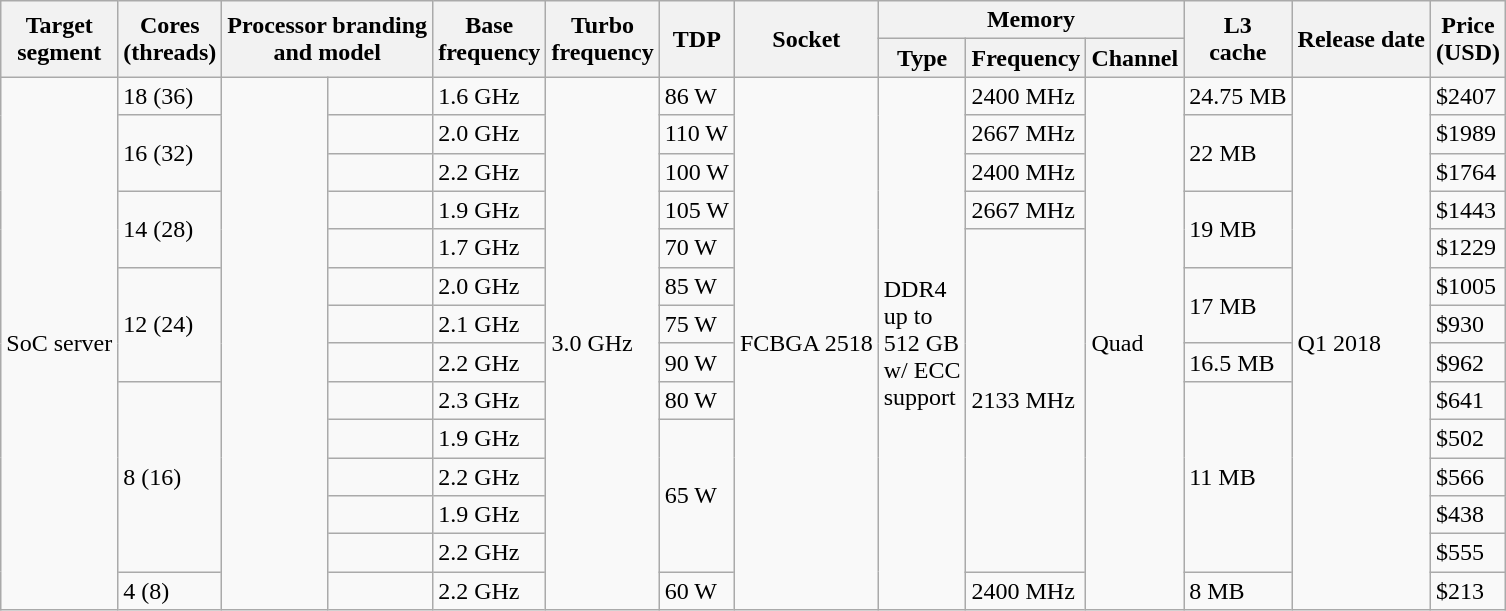<table class="wikitable">
<tr>
<th rowspan="2">Target<br>segment</th>
<th rowspan="2">Cores<br>(threads)</th>
<th rowspan="2" colspan="2">Processor branding<br>and model</th>
<th rowspan="2">Base<br>frequency</th>
<th rowspan="2">Turbo<br>frequency</th>
<th rowspan="2">TDP</th>
<th rowspan="2">Socket</th>
<th colspan="3">Memory</th>
<th rowspan="2">L3<br>cache</th>
<th rowspan="2">Release date</th>
<th rowspan="2">Price<br>(USD)</th>
</tr>
<tr>
<th>Type</th>
<th>Frequency</th>
<th>Channel</th>
</tr>
<tr>
<td rowspan="14">SoC server</td>
<td rowspan="1">18 (36)</td>
<td rowspan="14"></td>
<td><strong></strong></td>
<td>1.6 GHz</td>
<td rowspan="14">3.0 GHz</td>
<td>86 W</td>
<td rowspan="14">FCBGA 2518</td>
<td rowspan="14">DDR4<br>up to<br>512 GB<br>w/ ECC<br>support</td>
<td>2400 MHz</td>
<td rowspan="14">Quad</td>
<td rowspan="1">24.75 MB</td>
<td rowspan="14">Q1 2018</td>
<td>$2407</td>
</tr>
<tr>
<td rowspan="2">16 (32)</td>
<td><strong></strong></td>
<td>2.0 GHz</td>
<td>110 W</td>
<td>2667 MHz</td>
<td rowspan="2">22 MB</td>
<td>$1989</td>
</tr>
<tr>
<td><strong></strong></td>
<td>2.2 GHz</td>
<td>100 W</td>
<td>2400 MHz</td>
<td>$1764</td>
</tr>
<tr>
<td rowspan="2">14 (28)</td>
<td><strong></strong></td>
<td>1.9 GHz</td>
<td>105 W</td>
<td>2667 MHz</td>
<td rowspan="2">19 MB</td>
<td>$1443</td>
</tr>
<tr>
<td><strong></strong></td>
<td>1.7 GHz</td>
<td>70 W</td>
<td rowspan="9">2133 MHz</td>
<td>$1229</td>
</tr>
<tr>
<td rowspan="3">12 (24)</td>
<td><strong></strong></td>
<td>2.0 GHz</td>
<td>85 W</td>
<td rowspan="2">17 MB</td>
<td>$1005</td>
</tr>
<tr>
<td><strong></strong></td>
<td>2.1 GHz</td>
<td>75 W</td>
<td>$930</td>
</tr>
<tr>
<td><strong></strong></td>
<td>2.2 GHz</td>
<td>90 W</td>
<td>16.5 MB</td>
<td>$962</td>
</tr>
<tr>
<td rowspan="5">8 (16)</td>
<td><strong></strong></td>
<td>2.3 GHz</td>
<td>80 W</td>
<td rowspan="5">11 MB</td>
<td>$641</td>
</tr>
<tr>
<td><strong></strong></td>
<td>1.9 GHz</td>
<td rowspan="4">65 W</td>
<td>$502</td>
</tr>
<tr>
<td><strong></strong></td>
<td>2.2 GHz</td>
<td>$566</td>
</tr>
<tr>
<td><strong></strong></td>
<td>1.9 GHz</td>
<td>$438</td>
</tr>
<tr>
<td><strong></strong></td>
<td>2.2 GHz</td>
<td>$555</td>
</tr>
<tr>
<td>4 (8)</td>
<td><strong></strong></td>
<td>2.2 GHz</td>
<td>60 W</td>
<td>2400 MHz</td>
<td>8 MB</td>
<td>$213</td>
</tr>
</table>
